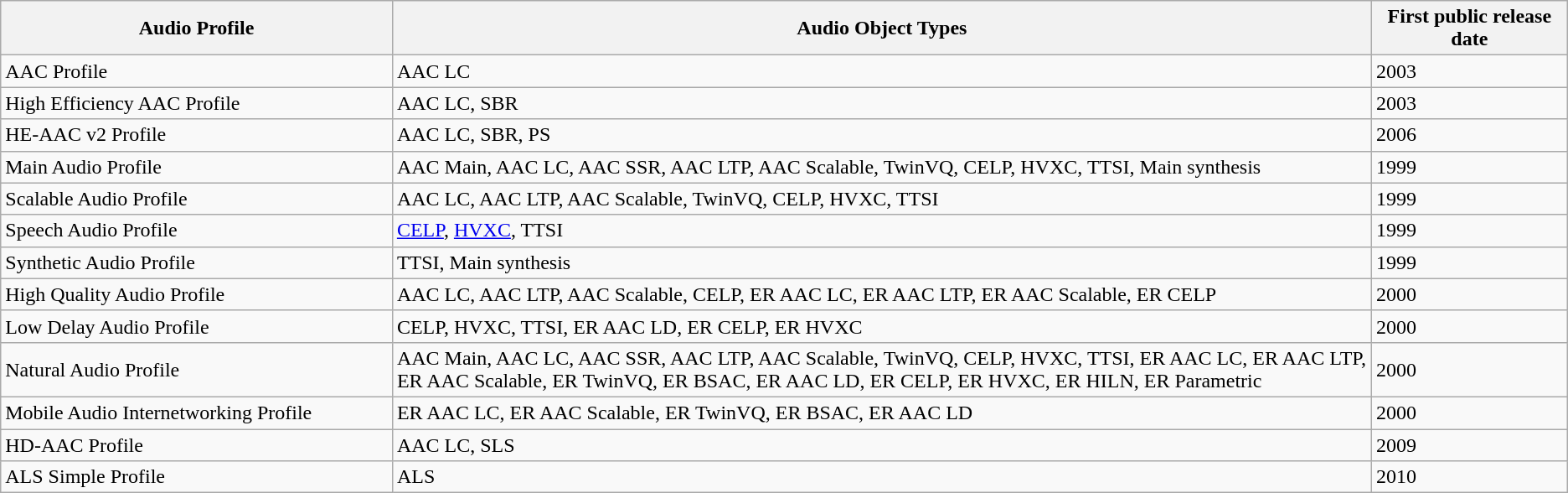<table class="wikitable sortable" style="min-width:600px">
<tr>
<th width="20%">Audio Profile</th>
<th width="50%">Audio Object Types</th>
<th width="10%">First public release date</th>
</tr>
<tr>
<td>AAC Profile</td>
<td>AAC LC</td>
<td>2003</td>
</tr>
<tr>
<td>High Efficiency AAC Profile</td>
<td>AAC LC, SBR</td>
<td>2003</td>
</tr>
<tr>
<td>HE-AAC v2 Profile</td>
<td>AAC LC, SBR, PS</td>
<td>2006</td>
</tr>
<tr>
<td>Main Audio Profile</td>
<td>AAC Main, AAC LC, AAC SSR, AAC LTP, AAC Scalable, TwinVQ, CELP, HVXC, TTSI, Main synthesis</td>
<td>1999</td>
</tr>
<tr>
<td>Scalable Audio Profile</td>
<td>AAC LC, AAC LTP, AAC Scalable, TwinVQ, CELP, HVXC, TTSI</td>
<td>1999</td>
</tr>
<tr>
<td>Speech Audio Profile</td>
<td><a href='#'>CELP</a>, <a href='#'>HVXC</a>, TTSI</td>
<td>1999</td>
</tr>
<tr>
<td>Synthetic Audio Profile</td>
<td>TTSI, Main synthesis</td>
<td>1999</td>
</tr>
<tr>
<td>High Quality Audio Profile</td>
<td>AAC LC, AAC LTP, AAC Scalable, CELP, ER AAC LC, ER AAC LTP, ER AAC Scalable, ER CELP</td>
<td>2000</td>
</tr>
<tr>
<td>Low Delay Audio Profile</td>
<td>CELP, HVXC, TTSI, ER AAC LD, ER CELP, ER HVXC</td>
<td>2000</td>
</tr>
<tr>
<td>Natural Audio Profile</td>
<td>AAC Main, AAC LC, AAC SSR, AAC LTP, AAC Scalable, TwinVQ, CELP, HVXC, TTSI, ER AAC LC, ER AAC LTP, ER AAC Scalable, ER TwinVQ, ER BSAC, ER AAC LD, ER CELP, ER HVXC, ER HILN, ER Parametric</td>
<td>2000</td>
</tr>
<tr>
<td>Mobile Audio Internetworking Profile</td>
<td>ER AAC LC, ER AAC Scalable, ER TwinVQ, ER BSAC, ER AAC LD</td>
<td>2000</td>
</tr>
<tr>
<td>HD-AAC Profile</td>
<td>AAC LC, SLS</td>
<td>2009</td>
</tr>
<tr>
<td>ALS Simple Profile</td>
<td>ALS</td>
<td>2010</td>
</tr>
</table>
